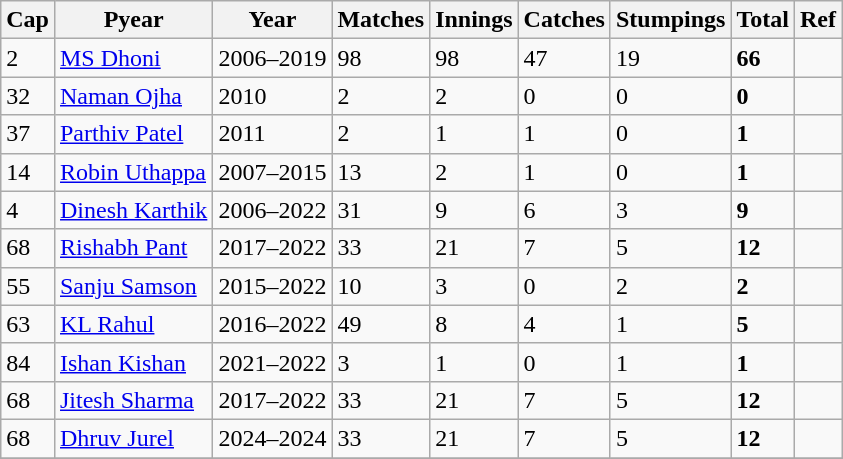<table class="wikitable">
<tr>
<th>Cap</th>
<th>Pyear</th>
<th>Year</th>
<th>Matches</th>
<th>Innings</th>
<th>Catches</th>
<th>Stumpings</th>
<th>Total</th>
<th>Ref</th>
</tr>
<tr>
<td>2</td>
<td><a href='#'>MS Dhoni</a></td>
<td>2006–2019</td>
<td>98</td>
<td>98</td>
<td>47</td>
<td>19</td>
<td><strong>66</strong></td>
<td></td>
</tr>
<tr>
<td>32</td>
<td><a href='#'>Naman Ojha</a></td>
<td>2010</td>
<td>2</td>
<td>2</td>
<td>0</td>
<td>0</td>
<td><strong>0</strong></td>
<td></td>
</tr>
<tr>
<td>37</td>
<td><a href='#'>Parthiv Patel</a></td>
<td>2011</td>
<td>2</td>
<td>1</td>
<td>1</td>
<td>0</td>
<td><strong>1</strong></td>
<td></td>
</tr>
<tr>
<td>14</td>
<td><a href='#'>Robin Uthappa</a></td>
<td>2007–2015</td>
<td>13</td>
<td>2</td>
<td>1</td>
<td>0</td>
<td><strong>1</strong></td>
<td></td>
</tr>
<tr>
<td>4</td>
<td><a href='#'>Dinesh Karthik</a></td>
<td>2006–2022</td>
<td>31</td>
<td>9</td>
<td>6</td>
<td>3</td>
<td><strong>9</strong></td>
<td></td>
</tr>
<tr>
<td>68</td>
<td><a href='#'>Rishabh Pant</a></td>
<td>2017–2022</td>
<td>33</td>
<td>21</td>
<td>7</td>
<td>5</td>
<td><strong>12</strong></td>
<td></td>
</tr>
<tr>
<td>55</td>
<td><a href='#'>Sanju Samson</a></td>
<td>2015–2022</td>
<td>10</td>
<td>3</td>
<td>0</td>
<td>2</td>
<td><strong>2</strong></td>
<td></td>
</tr>
<tr>
<td>63</td>
<td><a href='#'>KL Rahul</a></td>
<td>2016–2022</td>
<td>49</td>
<td>8</td>
<td>4</td>
<td>1</td>
<td><strong>5</strong></td>
<td></td>
</tr>
<tr>
<td>84</td>
<td><a href='#'>Ishan Kishan</a></td>
<td>2021–2022</td>
<td>3</td>
<td>1</td>
<td>0</td>
<td>1</td>
<td><strong>1</strong></td>
<td></td>
</tr>
<tr>
<td>68</td>
<td><a href='#'>Jitesh Sharma</a></td>
<td>2017–2022</td>
<td>33</td>
<td>21</td>
<td>7</td>
<td>5</td>
<td><strong>12</strong></td>
<td></td>
</tr>
<tr>
<td>68</td>
<td><a href='#'>Dhruv Jurel</a></td>
<td>2024–2024</td>
<td>33</td>
<td>21</td>
<td>7</td>
<td>5</td>
<td><strong>12</strong></td>
<td></td>
</tr>
<tr>
</tr>
</table>
